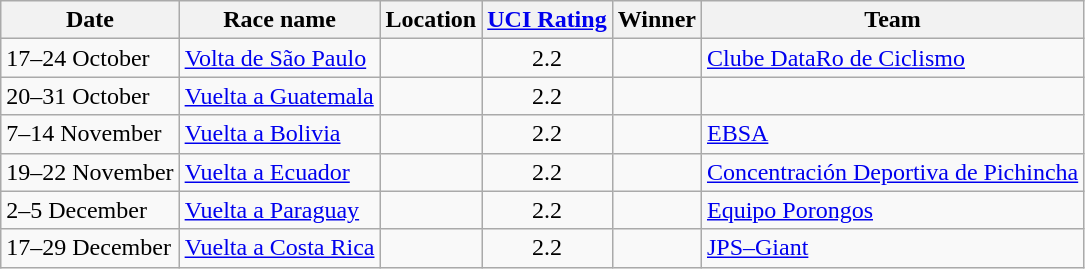<table class="wikitable sortable">
<tr>
<th>Date</th>
<th>Race name</th>
<th>Location</th>
<th><a href='#'>UCI Rating</a></th>
<th>Winner</th>
<th>Team</th>
</tr>
<tr>
<td>17–24 October</td>
<td><a href='#'>Volta de São Paulo</a></td>
<td></td>
<td align=center>2.2</td>
<td></td>
<td><a href='#'>Clube DataRo de Ciclismo</a></td>
</tr>
<tr>
<td>20–31 October</td>
<td><a href='#'>Vuelta a Guatemala</a></td>
<td></td>
<td align=center>2.2</td>
<td></td>
<td></td>
</tr>
<tr>
<td>7–14 November</td>
<td><a href='#'>Vuelta a Bolivia</a></td>
<td></td>
<td align=center>2.2</td>
<td></td>
<td><a href='#'>EBSA</a></td>
</tr>
<tr>
<td>19–22 November</td>
<td><a href='#'>Vuelta a Ecuador</a></td>
<td></td>
<td align=center>2.2</td>
<td></td>
<td><a href='#'>Concentración Deportiva de Pichincha</a></td>
</tr>
<tr>
<td>2–5 December</td>
<td><a href='#'>Vuelta a Paraguay</a></td>
<td></td>
<td align=center>2.2</td>
<td></td>
<td><a href='#'>Equipo Porongos</a></td>
</tr>
<tr>
<td>17–29 December</td>
<td><a href='#'>Vuelta a Costa Rica</a></td>
<td></td>
<td align=center>2.2</td>
<td></td>
<td><a href='#'>JPS–Giant</a></td>
</tr>
</table>
